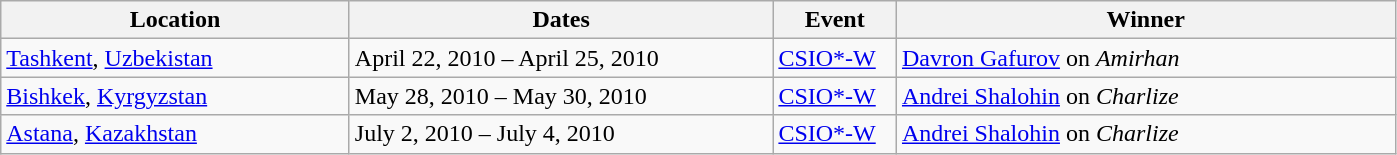<table class="wikitable">
<tr>
<th width=225>Location</th>
<th width=275>Dates</th>
<th width=75>Event</th>
<th width=325>Winner</th>
</tr>
<tr>
<td> <a href='#'>Tashkent</a>, <a href='#'>Uzbekistan</a></td>
<td>April 22, 2010 – April 25, 2010</td>
<td><a href='#'>CSIO*-W</a></td>
<td> <a href='#'>Davron Gafurov</a> on <em>Amirhan</em></td>
</tr>
<tr>
<td> <a href='#'>Bishkek</a>, <a href='#'>Kyrgyzstan</a></td>
<td>May 28, 2010 – May 30, 2010</td>
<td><a href='#'>CSIO*-W</a></td>
<td> <a href='#'>Andrei Shalohin</a> on <em>Charlize</em></td>
</tr>
<tr>
<td> <a href='#'>Astana</a>, <a href='#'>Kazakhstan</a></td>
<td>July 2, 2010 – July 4, 2010</td>
<td><a href='#'>CSIO*-W</a></td>
<td> <a href='#'>Andrei Shalohin</a> on <em>Charlize</em></td>
</tr>
</table>
